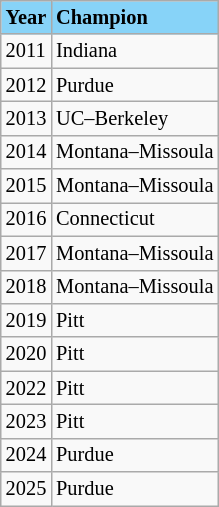<table class="wikitable" style="font-size:85%;">
<tr ! style="background-color: #87D3F8;">
<td><strong>Year</strong></td>
<td><strong>Champion</strong></td>
</tr>
<tr --->
<td>2011</td>
<td>Indiana</td>
</tr>
<tr --->
<td>2012</td>
<td>Purdue</td>
</tr>
<tr --->
<td>2013</td>
<td>UC–Berkeley</td>
</tr>
<tr --->
<td>2014</td>
<td>Montana–Missoula</td>
</tr>
<tr --->
<td>2015</td>
<td>Montana–Missoula</td>
</tr>
<tr --->
<td>2016</td>
<td>Connecticut</td>
</tr>
<tr --->
<td>2017</td>
<td>Montana–Missoula</td>
</tr>
<tr>
<td>2018</td>
<td>Montana–Missoula</td>
</tr>
<tr>
<td>2019</td>
<td>Pitt</td>
</tr>
<tr>
<td>2020</td>
<td>Pitt</td>
</tr>
<tr>
<td>2022</td>
<td>Pitt</td>
</tr>
<tr>
<td>2023</td>
<td>Pitt</td>
</tr>
<tr>
<td>2024</td>
<td>Purdue</td>
</tr>
<tr>
<td>2025</td>
<td>Purdue</td>
</tr>
</table>
